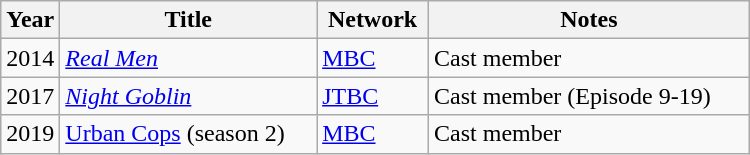<table class="wikitable" style="width:500px">
<tr>
<th width=10>Year</th>
<th>Title</th>
<th>Network</th>
<th>Notes</th>
</tr>
<tr>
<td>2014</td>
<td><em><a href='#'>Real Men</a></em></td>
<td><a href='#'>MBC</a></td>
<td>Cast member</td>
</tr>
<tr>
<td>2017</td>
<td><em><a href='#'>Night Goblin</a></em></td>
<td><a href='#'>JTBC</a></td>
<td>Cast member (Episode 9-19)</td>
</tr>
<tr>
<td>2019</td>
<td><a href='#'>Urban Cops</a> (season 2)</td>
<td><a href='#'>MBC</a></td>
<td>Cast member</td>
</tr>
</table>
